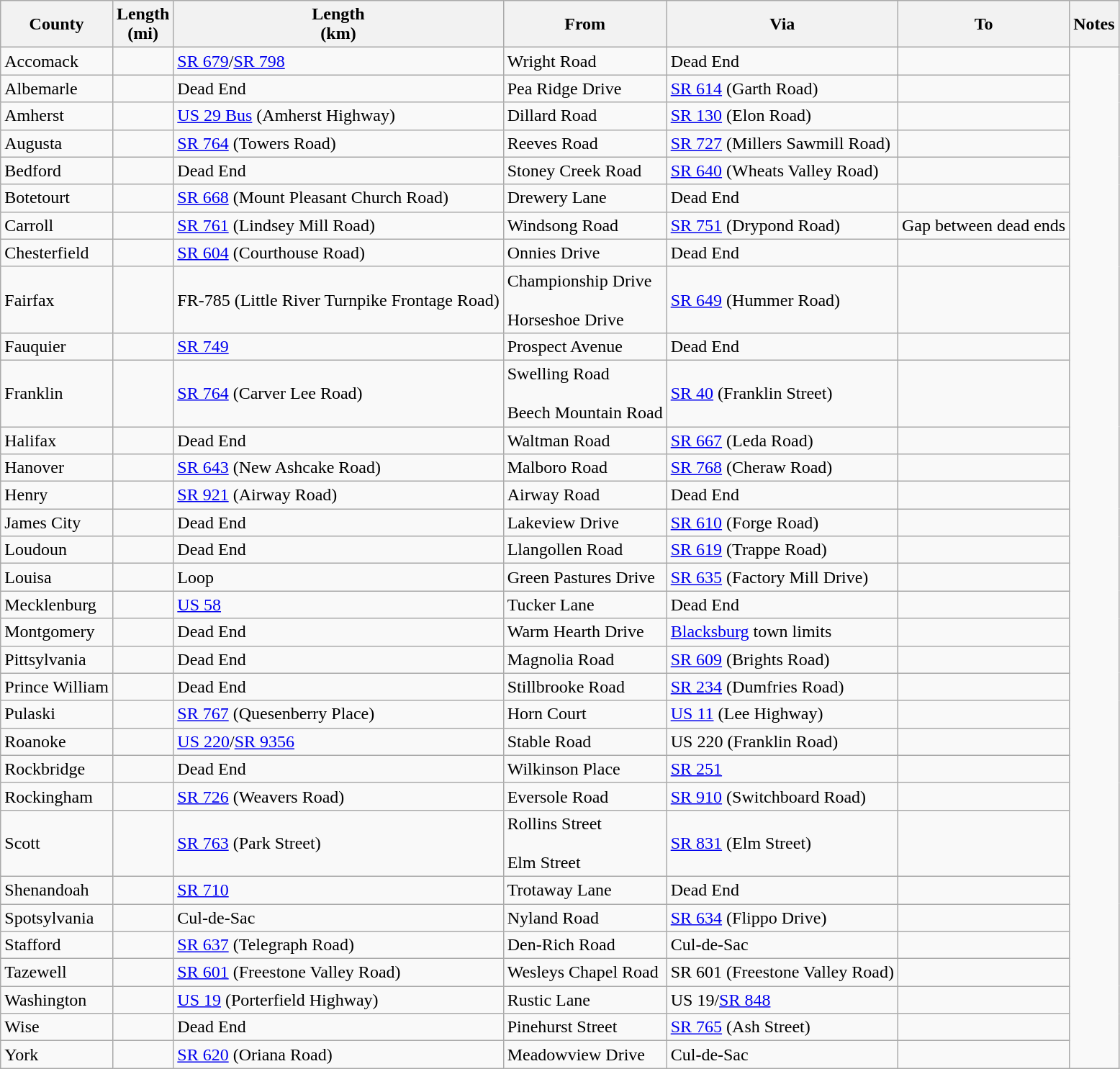<table class="wikitable sortable">
<tr>
<th>County</th>
<th>Length<br>(mi)</th>
<th>Length<br>(km)</th>
<th class="unsortable">From</th>
<th class="unsortable">Via</th>
<th class="unsortable">To</th>
<th class="unsortable">Notes</th>
</tr>
<tr>
<td id="Accomack">Accomack</td>
<td></td>
<td><a href='#'>SR 679</a>/<a href='#'>SR 798</a></td>
<td>Wright Road</td>
<td>Dead End</td>
<td></td>
</tr>
<tr>
<td id="Albemarle">Albemarle</td>
<td></td>
<td>Dead End</td>
<td>Pea Ridge Drive</td>
<td><a href='#'>SR 614</a> (Garth Road)</td>
<td><br>
</td>
</tr>
<tr>
<td id="Amherst">Amherst</td>
<td></td>
<td><a href='#'>US 29 Bus</a> (Amherst Highway)</td>
<td>Dillard Road</td>
<td><a href='#'>SR 130</a> (Elon Road)</td>
<td><br>
</td>
</tr>
<tr>
<td id="Augusta">Augusta</td>
<td></td>
<td><a href='#'>SR 764</a> (Towers Road)</td>
<td>Reeves Road</td>
<td><a href='#'>SR 727</a> (Millers Sawmill Road)</td>
<td><br></td>
</tr>
<tr>
<td id="Bedford">Bedford</td>
<td></td>
<td>Dead End</td>
<td>Stoney Creek Road</td>
<td><a href='#'>SR 640</a> (Wheats Valley Road)</td>
<td><br></td>
</tr>
<tr>
<td id="Botetourt">Botetourt</td>
<td></td>
<td><a href='#'>SR 668</a> (Mount Pleasant Church Road)</td>
<td>Drewery Lane</td>
<td>Dead End</td>
<td><br>



</td>
</tr>
<tr>
<td id="Carroll">Carroll</td>
<td></td>
<td><a href='#'>SR 761</a> (Lindsey Mill Road)</td>
<td>Windsong Road</td>
<td><a href='#'>SR 751</a> (Drypond Road)</td>
<td>Gap between dead ends<br>
</td>
</tr>
<tr>
<td id="Chesterfield">Chesterfield</td>
<td></td>
<td><a href='#'>SR 604</a> (Courthouse Road)</td>
<td>Onnies Drive</td>
<td>Dead End</td>
<td><br>





</td>
</tr>
<tr>
<td id="Fairfax">Fairfax</td>
<td></td>
<td>FR-785 (Little River Turnpike Frontage Road)</td>
<td>Championship Drive<br><br>Horseshoe Drive</td>
<td><a href='#'>SR 649</a> (Hummer Road)</td>
<td></td>
</tr>
<tr>
<td id="Fauquier">Fauquier</td>
<td></td>
<td><a href='#'>SR 749</a></td>
<td>Prospect Avenue</td>
<td>Dead End</td>
<td><br>
</td>
</tr>
<tr>
<td id="Franklin">Franklin</td>
<td></td>
<td><a href='#'>SR 764</a> (Carver Lee Road)</td>
<td>Swelling Road<br><br>Beech Mountain Road</td>
<td><a href='#'>SR 40</a> (Franklin Street)</td>
<td><br>





</td>
</tr>
<tr>
<td id="Halifax">Halifax</td>
<td></td>
<td>Dead End</td>
<td>Waltman Road</td>
<td><a href='#'>SR 667</a> (Leda Road)</td>
<td></td>
</tr>
<tr>
<td id="Hanover">Hanover</td>
<td></td>
<td><a href='#'>SR 643</a> (New Ashcake Road)</td>
<td>Malboro Road</td>
<td><a href='#'>SR 768</a> (Cheraw Road)</td>
<td><br></td>
</tr>
<tr>
<td id="Henry">Henry</td>
<td></td>
<td><a href='#'>SR 921</a> (Airway Road)</td>
<td>Airway Road</td>
<td>Dead End</td>
<td><br>
</td>
</tr>
<tr>
<td id="James City">James City</td>
<td></td>
<td>Dead End</td>
<td>Lakeview Drive</td>
<td><a href='#'>SR 610</a> (Forge Road)</td>
<td><br>



</td>
</tr>
<tr>
<td id="Loudoun">Loudoun</td>
<td></td>
<td>Dead End</td>
<td>Llangollen Road</td>
<td><a href='#'>SR 619</a> (Trappe Road)</td>
<td></td>
</tr>
<tr>
<td id="Louisa">Louisa</td>
<td></td>
<td>Loop</td>
<td>Green Pastures Drive</td>
<td><a href='#'>SR 635</a> (Factory Mill Drive)</td>
<td><br>

</td>
</tr>
<tr>
<td id="Mecklenburg">Mecklenburg</td>
<td></td>
<td><a href='#'>US 58</a></td>
<td>Tucker Lane</td>
<td>Dead End</td>
<td><br></td>
</tr>
<tr>
<td id="Montgomery">Montgomery</td>
<td></td>
<td>Dead End</td>
<td>Warm Hearth Drive</td>
<td><a href='#'>Blacksburg</a> town limits</td>
<td><br>






</td>
</tr>
<tr>
<td id="Pittsylvania">Pittsylvania</td>
<td></td>
<td>Dead End</td>
<td>Magnolia Road</td>
<td><a href='#'>SR 609</a> (Brights Road)</td>
<td><br>

</td>
</tr>
<tr>
<td id="Prince William">Prince William</td>
<td></td>
<td>Dead End</td>
<td>Stillbrooke Road</td>
<td><a href='#'>SR 234</a> (Dumfries Road)</td>
<td></td>
</tr>
<tr>
<td id="Pulaski">Pulaski</td>
<td></td>
<td><a href='#'>SR 767</a> (Quesenberry Place)</td>
<td>Horn Court</td>
<td><a href='#'>US 11</a> (Lee Highway)</td>
<td><br>
</td>
</tr>
<tr>
<td id="Roanoke">Roanoke</td>
<td></td>
<td><a href='#'>US 220</a>/<a href='#'>SR 9356</a></td>
<td>Stable Road</td>
<td>US 220 (Franklin Road)</td>
<td></td>
</tr>
<tr>
<td id="Rockbridge">Rockbridge</td>
<td></td>
<td>Dead End</td>
<td>Wilkinson Place</td>
<td><a href='#'>SR 251</a></td>
<td></td>
</tr>
<tr>
<td id="Rockingham">Rockingham</td>
<td></td>
<td><a href='#'>SR 726</a> (Weavers Road)</td>
<td>Eversole Road</td>
<td><a href='#'>SR 910</a> (Switchboard Road)</td>
<td><br></td>
</tr>
<tr>
<td id="Scott">Scott</td>
<td></td>
<td><a href='#'>SR 763</a> (Park Street)</td>
<td>Rollins Street<br><br>Elm Street</td>
<td><a href='#'>SR 831</a> (Elm Street)</td>
<td></td>
</tr>
<tr>
<td id="Shenandoah">Shenandoah</td>
<td></td>
<td><a href='#'>SR 710</a></td>
<td>Trotaway Lane</td>
<td>Dead End</td>
<td><br>
</td>
</tr>
<tr>
<td id="Spotsylvania">Spotsylvania</td>
<td></td>
<td>Cul-de-Sac</td>
<td>Nyland Road</td>
<td><a href='#'>SR 634</a> (Flippo Drive)</td>
<td></td>
</tr>
<tr>
<td id="Stafford">Stafford</td>
<td></td>
<td><a href='#'>SR 637</a> (Telegraph Road)</td>
<td>Den-Rich Road</td>
<td>Cul-de-Sac</td>
<td><br>
</td>
</tr>
<tr>
<td id="Tazewell">Tazewell</td>
<td></td>
<td><a href='#'>SR 601</a> (Freestone Valley Road)</td>
<td>Wesleys Chapel Road</td>
<td>SR 601 (Freestone Valley Road)</td>
<td><br></td>
</tr>
<tr>
<td id="Washington">Washington</td>
<td></td>
<td><a href='#'>US 19</a> (Porterfield Highway)</td>
<td>Rustic Lane</td>
<td>US 19/<a href='#'>SR 848</a></td>
<td><br></td>
</tr>
<tr>
<td id="Wise">Wise</td>
<td></td>
<td>Dead End</td>
<td>Pinehurst Street</td>
<td><a href='#'>SR 765</a> (Ash Street)</td>
<td><br></td>
</tr>
<tr>
<td id="York">York</td>
<td></td>
<td><a href='#'>SR 620</a> (Oriana Road)</td>
<td>Meadowview Drive</td>
<td>Cul-de-Sac</td>
<td></td>
</tr>
</table>
